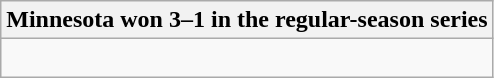<table class="wikitable collapsible collapsed">
<tr>
<th>Minnesota won 3–1 in the regular-season series</th>
</tr>
<tr>
<td><br>


</td>
</tr>
</table>
